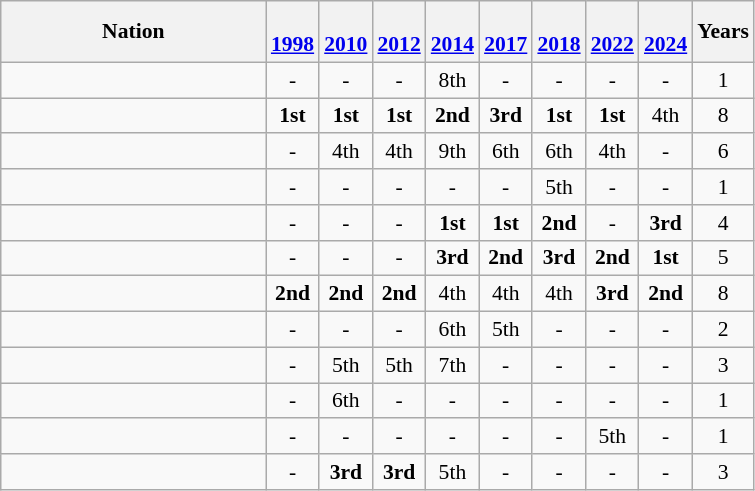<table class="wikitable" style="text-align:center; font-size:90%">
<tr>
<th width=170>Nation</th>
<th><br><a href='#'>1998</a></th>
<th><br><a href='#'>2010</a></th>
<th><br><a href='#'>2012</a></th>
<th><br><a href='#'>2014</a></th>
<th><br><a href='#'>2017</a></th>
<th><br><a href='#'>2018</a></th>
<th><br><a href='#'>2022</a></th>
<th><br><a href='#'>2024</a></th>
<th>Years</th>
</tr>
<tr>
<td align=left></td>
<td>-</td>
<td>-</td>
<td>-</td>
<td>8th</td>
<td>-</td>
<td>-</td>
<td>-</td>
<td>-</td>
<td>1</td>
</tr>
<tr>
<td align=left></td>
<td><strong>1st</strong></td>
<td><strong>1st</strong></td>
<td><strong>1st</strong></td>
<td><strong>2nd</strong></td>
<td><strong>3rd</strong></td>
<td><strong>1st</strong></td>
<td><strong>1st</strong></td>
<td>4th</td>
<td>8</td>
</tr>
<tr>
<td align=left></td>
<td>-</td>
<td>4th</td>
<td>4th</td>
<td>9th</td>
<td>6th</td>
<td>6th</td>
<td>4th</td>
<td>-</td>
<td>6</td>
</tr>
<tr>
<td align=left></td>
<td>-</td>
<td>-</td>
<td>-</td>
<td>-</td>
<td>-</td>
<td>5th</td>
<td>-</td>
<td>-</td>
<td>1</td>
</tr>
<tr>
<td align=left></td>
<td>-</td>
<td>-</td>
<td>-</td>
<td><strong>1st</strong></td>
<td><strong>1st</strong></td>
<td><strong>2nd</strong></td>
<td>-</td>
<td><strong>3rd</strong></td>
<td>4</td>
</tr>
<tr>
<td align=left></td>
<td>-</td>
<td>-</td>
<td>-</td>
<td><strong>3rd</strong></td>
<td><strong>2nd</strong></td>
<td><strong>3rd</strong></td>
<td><strong>2nd</strong></td>
<td><strong>1st</strong></td>
<td>5</td>
</tr>
<tr>
<td align=left></td>
<td><strong>2nd</strong></td>
<td><strong>2nd</strong></td>
<td><strong>2nd</strong></td>
<td>4th</td>
<td>4th</td>
<td>4th</td>
<td><strong>3rd</strong></td>
<td><strong>2nd</strong></td>
<td>8</td>
</tr>
<tr>
<td align=left></td>
<td>-</td>
<td>-</td>
<td>-</td>
<td>6th</td>
<td>5th</td>
<td>-</td>
<td>-</td>
<td>-</td>
<td>2</td>
</tr>
<tr>
<td align=left></td>
<td>-</td>
<td>5th</td>
<td>5th</td>
<td>7th</td>
<td>-</td>
<td>-</td>
<td>-</td>
<td>-</td>
<td>3</td>
</tr>
<tr>
<td align=left></td>
<td>-</td>
<td>6th</td>
<td>-</td>
<td>-</td>
<td>-</td>
<td>-</td>
<td>-</td>
<td>-</td>
<td>1</td>
</tr>
<tr>
<td align=left></td>
<td>-</td>
<td>-</td>
<td>-</td>
<td>-</td>
<td>-</td>
<td>-</td>
<td>5th</td>
<td>-</td>
<td>1</td>
</tr>
<tr>
<td align=left></td>
<td>-</td>
<td><strong>3rd</strong></td>
<td><strong>3rd</strong></td>
<td>5th</td>
<td>-</td>
<td>-</td>
<td>-</td>
<td>-</td>
<td>3</td>
</tr>
</table>
